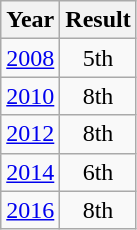<table class="wikitable" style="text-align:center">
<tr>
<th>Year</th>
<th>Result</th>
</tr>
<tr>
<td><a href='#'>2008</a></td>
<td>5th</td>
</tr>
<tr>
<td><a href='#'>2010</a></td>
<td>8th</td>
</tr>
<tr>
<td><a href='#'>2012</a></td>
<td>8th</td>
</tr>
<tr>
<td><a href='#'>2014</a></td>
<td>6th</td>
</tr>
<tr>
<td><a href='#'>2016</a></td>
<td>8th</td>
</tr>
</table>
